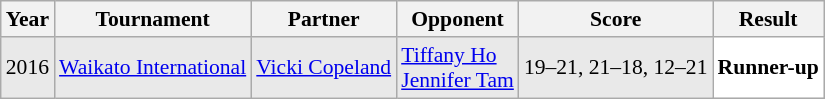<table class="sortable wikitable" style="font-size: 90%;">
<tr>
<th>Year</th>
<th>Tournament</th>
<th>Partner</th>
<th>Opponent</th>
<th>Score</th>
<th>Result</th>
</tr>
<tr style="background:#E9E9E9">
<td align="center">2016</td>
<td align="left"><a href='#'>Waikato International</a></td>
<td align="left"> <a href='#'>Vicki Copeland</a></td>
<td align="left"> <a href='#'>Tiffany Ho</a> <br>  <a href='#'>Jennifer Tam</a></td>
<td align="left">19–21, 21–18, 12–21</td>
<td style="text-align:left; background:white"> <strong>Runner-up</strong></td>
</tr>
</table>
